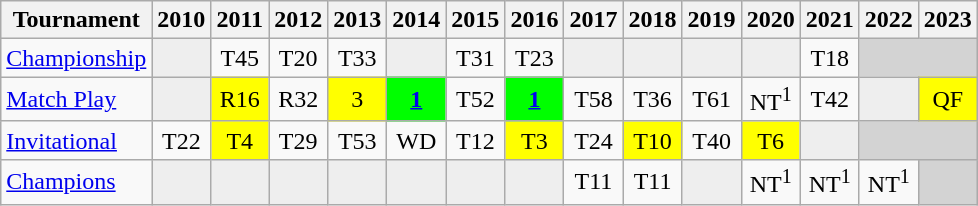<table class="wikitable" style="text-align:center;">
<tr>
<th>Tournament</th>
<th>2010</th>
<th>2011</th>
<th>2012</th>
<th>2013</th>
<th>2014</th>
<th>2015</th>
<th>2016</th>
<th>2017</th>
<th>2018</th>
<th>2019</th>
<th>2020</th>
<th>2021</th>
<th>2022</th>
<th>2023</th>
</tr>
<tr>
<td align="left"><a href='#'>Championship</a></td>
<td style="background:#eeeeee;"></td>
<td>T45</td>
<td>T20</td>
<td>T33</td>
<td style="background:#eeeeee;"></td>
<td>T31</td>
<td>T23</td>
<td style="background:#eeeeee;"></td>
<td style="background:#eeeeee;"></td>
<td style="background:#eeeeee;"></td>
<td style="background:#eeeeee;"></td>
<td>T18</td>
<td colspan=2 style="background:#D3D3D3;"></td>
</tr>
<tr>
<td align="left"><a href='#'>Match Play</a></td>
<td style="background:#eeeeee;"></td>
<td style="background:yellow;">R16</td>
<td>R32</td>
<td style="background:yellow;">3</td>
<td style="background:lime;"><strong><a href='#'>1</a></strong></td>
<td>T52</td>
<td style="background:lime;"><strong><a href='#'>1</a></strong></td>
<td>T58</td>
<td>T36</td>
<td>T61</td>
<td>NT<sup>1</sup></td>
<td>T42</td>
<td style="background:#eeeeee;"></td>
<td style="background:yellow;">QF</td>
</tr>
<tr>
<td align="left"><a href='#'>Invitational</a></td>
<td>T22</td>
<td style="background:yellow;">T4</td>
<td>T29</td>
<td>T53</td>
<td>WD</td>
<td>T12</td>
<td style="background:yellow;">T3</td>
<td>T24</td>
<td style="background:yellow;">T10</td>
<td>T40</td>
<td style="background:yellow;">T6</td>
<td style="background:#eeeeee;"></td>
<td colspan=2 style="background:#D3D3D3;"></td>
</tr>
<tr>
<td align="left"><a href='#'>Champions</a></td>
<td style="background:#eeeeee;"></td>
<td style="background:#eeeeee;"></td>
<td style="background:#eeeeee;"></td>
<td style="background:#eeeeee;"></td>
<td style="background:#eeeeee;"></td>
<td style="background:#eeeeee;"></td>
<td style="background:#eeeeee;"></td>
<td>T11</td>
<td>T11</td>
<td style="background:#eeeeee;"></td>
<td>NT<sup>1</sup></td>
<td>NT<sup>1</sup></td>
<td>NT<sup>1</sup></td>
<td colspan=1 style="background:#D3D3D3;"></td>
</tr>
</table>
